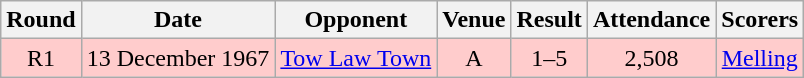<table class="wikitable" style="font-size:100%; text-align:center">
<tr>
<th>Round</th>
<th>Date</th>
<th>Opponent</th>
<th>Venue</th>
<th>Result</th>
<th>Attendance</th>
<th>Scorers</th>
</tr>
<tr style="background-color: #FFCCCC;">
<td>R1</td>
<td>13 December 1967</td>
<td><a href='#'>Tow Law Town</a></td>
<td>A</td>
<td>1–5</td>
<td>2,508</td>
<td><a href='#'>Melling</a></td>
</tr>
</table>
